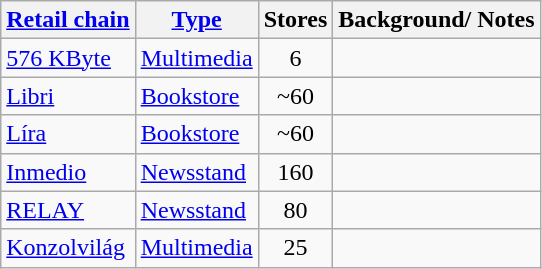<table class="wikitable sortable">
<tr>
<th><a href='#'>Retail chain</a></th>
<th><a href='#'>Type</a></th>
<th>Stores</th>
<th class=unsortable>Background/ Notes</th>
</tr>
<tr>
<td><a href='#'>576 KByte</a></td>
<td><a href='#'>Multimedia</a></td>
<td style="text-align:center;">6</td>
<td></td>
</tr>
<tr>
<td><a href='#'>Libri</a></td>
<td><a href='#'>Bookstore</a></td>
<td style="text-align:center;">~60</td>
<td></td>
</tr>
<tr>
<td><a href='#'>Líra</a></td>
<td><a href='#'>Bookstore</a></td>
<td style="text-align:center;">~60</td>
<td></td>
</tr>
<tr>
<td><a href='#'>Inmedio</a></td>
<td><a href='#'>Newsstand</a></td>
<td style="text-align:center;">160</td>
<td></td>
</tr>
<tr>
<td><a href='#'>RELAY</a></td>
<td><a href='#'>Newsstand</a></td>
<td style="text-align:center;">80</td>
<td></td>
</tr>
<tr>
<td><a href='#'>Konzolvilág</a></td>
<td><a href='#'>Multimedia</a></td>
<td style="text-align:center;">25</td>
<td></td>
</tr>
</table>
